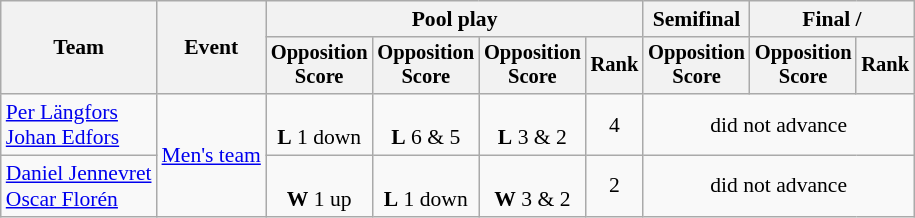<table class="wikitable" style="font-size:90%">
<tr>
<th rowspan=2>Team</th>
<th rowspan=2>Event</th>
<th colspan=4>Pool play</th>
<th>Semifinal</th>
<th colspan=2>Final / </th>
</tr>
<tr style="font-size:95%">
<th>Opposition<br>Score</th>
<th>Opposition<br>Score</th>
<th>Opposition<br>Score</th>
<th>Rank</th>
<th>Opposition<br>Score</th>
<th>Opposition<br>Score</th>
<th>Rank</th>
</tr>
<tr align=center>
<td align=left><a href='#'>Per Längfors</a><br><a href='#'>Johan Edfors</a></td>
<td align=left rowspan=2><a href='#'>Men's team</a></td>
<td><br><strong>L</strong> 1 down</td>
<td><br><strong>L</strong> 6 & 5</td>
<td><br><strong>L</strong> 3 & 2</td>
<td align=center>4</td>
<td colspan=3>did not advance</td>
</tr>
<tr align=center>
<td align=left><a href='#'>Daniel Jennevret</a><br><a href='#'>Oscar Florén</a></td>
<td><br><strong>W</strong> 1 up</td>
<td><br><strong>L</strong> 1 down</td>
<td><br><strong>W</strong> 3 & 2</td>
<td align=center>2</td>
<td colspan=3>did not advance</td>
</tr>
</table>
